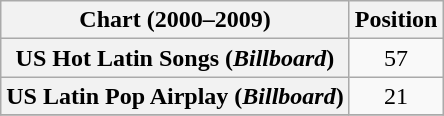<table class="wikitable sortable plainrowheaders" style="text-align:center">
<tr>
<th scope="col">Chart (2000–2009)</th>
<th scope="col">Position</th>
</tr>
<tr>
<th scope="row">US Hot Latin Songs (<em>Billboard</em>)</th>
<td style="text-align:center;">57</td>
</tr>
<tr>
<th scope="row">US Latin Pop Airplay (<em>Billboard</em>)</th>
<td style="text-align:center;">21</td>
</tr>
<tr>
</tr>
</table>
